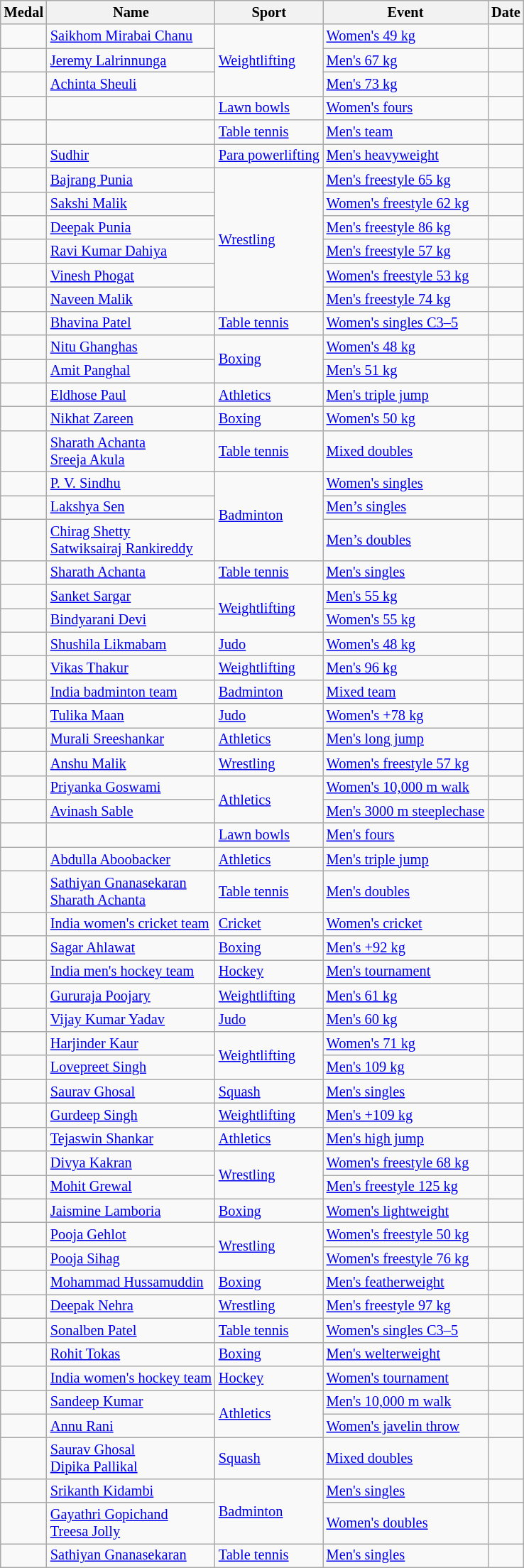<table class="wikitable sortable"  style="font-size:85%">
<tr>
<th>Medal</th>
<th>Name</th>
<th>Sport</th>
<th>Event</th>
<th>Date</th>
</tr>
<tr>
<td></td>
<td><a href='#'>Saikhom Mirabai Chanu</a></td>
<td rowspan=3><a href='#'>Weightlifting</a></td>
<td><a href='#'>Women's 49 kg</a></td>
<td></td>
</tr>
<tr>
<td></td>
<td><a href='#'>Jeremy Lalrinnunga</a></td>
<td><a href='#'>Men's 67 kg</a></td>
<td></td>
</tr>
<tr>
<td></td>
<td><a href='#'>Achinta Sheuli</a></td>
<td><a href='#'>Men's 73 kg</a></td>
<td></td>
</tr>
<tr>
<td></td>
<td></td>
<td><a href='#'>Lawn bowls</a></td>
<td><a href='#'>Women's fours</a></td>
<td></td>
</tr>
<tr>
<td></td>
<td></td>
<td><a href='#'>Table tennis</a></td>
<td><a href='#'>Men's team</a></td>
<td></td>
</tr>
<tr>
<td></td>
<td><a href='#'>Sudhir</a></td>
<td><a href='#'>Para powerlifting</a></td>
<td><a href='#'>Men's heavyweight</a></td>
<td></td>
</tr>
<tr>
<td></td>
<td><a href='#'>Bajrang Punia</a></td>
<td rowspan=6><a href='#'>Wrestling</a></td>
<td><a href='#'>Men's freestyle 65 kg</a></td>
<td></td>
</tr>
<tr>
<td></td>
<td><a href='#'>Sakshi Malik</a></td>
<td><a href='#'>Women's freestyle 62 kg</a></td>
<td></td>
</tr>
<tr>
<td></td>
<td><a href='#'>Deepak Punia</a></td>
<td><a href='#'>Men's freestyle 86 kg</a></td>
<td></td>
</tr>
<tr>
<td></td>
<td><a href='#'>Ravi Kumar Dahiya</a></td>
<td><a href='#'>Men's freestyle 57 kg</a></td>
<td></td>
</tr>
<tr>
<td></td>
<td><a href='#'>Vinesh Phogat</a></td>
<td><a href='#'>Women's freestyle 53 kg</a></td>
<td></td>
</tr>
<tr>
<td></td>
<td><a href='#'>Naveen Malik</a></td>
<td><a href='#'>Men's freestyle 74 kg</a></td>
<td></td>
</tr>
<tr>
<td></td>
<td><a href='#'>Bhavina Patel</a></td>
<td><a href='#'>Table tennis</a></td>
<td><a href='#'>Women's singles C3–5</a></td>
<td></td>
</tr>
<tr>
<td></td>
<td><a href='#'>Nitu Ghanghas</a></td>
<td rowspan=2><a href='#'>Boxing</a></td>
<td><a href='#'>Women's 48 kg</a></td>
<td></td>
</tr>
<tr>
<td></td>
<td><a href='#'>Amit Panghal</a></td>
<td><a href='#'>Men's 51 kg</a></td>
<td></td>
</tr>
<tr>
<td></td>
<td><a href='#'>Eldhose Paul</a></td>
<td><a href='#'>Athletics</a></td>
<td><a href='#'>Men's triple jump</a></td>
<td></td>
</tr>
<tr>
<td></td>
<td><a href='#'>Nikhat Zareen</a></td>
<td><a href='#'>Boxing</a></td>
<td><a href='#'>Women's 50 kg</a></td>
<td></td>
</tr>
<tr>
<td></td>
<td><a href='#'>Sharath Achanta</a><br><a href='#'>Sreeja Akula</a></td>
<td><a href='#'>Table tennis</a></td>
<td><a href='#'>Mixed doubles</a></td>
<td></td>
</tr>
<tr>
<td></td>
<td><a href='#'>P. V. Sindhu</a></td>
<td rowspan=3><a href='#'>Badminton</a></td>
<td><a href='#'>Women's singles</a></td>
<td></td>
</tr>
<tr>
<td></td>
<td><a href='#'>Lakshya Sen</a></td>
<td><a href='#'>Men’s singles</a></td>
<td></td>
</tr>
<tr>
<td></td>
<td><a href='#'>Chirag Shetty</a><br><a href='#'>Satwiksairaj Rankireddy</a></td>
<td><a href='#'>Men’s doubles</a></td>
<td></td>
</tr>
<tr>
<td></td>
<td><a href='#'>Sharath Achanta</a></td>
<td><a href='#'>Table tennis</a></td>
<td><a href='#'>Men's singles</a></td>
<td></td>
</tr>
<tr>
<td></td>
<td><a href='#'>Sanket Sargar</a></td>
<td rowspan=2><a href='#'>Weightlifting</a></td>
<td><a href='#'>Men's 55 kg</a></td>
<td></td>
</tr>
<tr>
<td></td>
<td><a href='#'>Bindyarani Devi</a></td>
<td><a href='#'>Women's 55 kg</a></td>
<td></td>
</tr>
<tr>
<td></td>
<td><a href='#'>Shushila Likmabam</a></td>
<td><a href='#'>Judo</a></td>
<td><a href='#'>Women's 48 kg</a></td>
<td></td>
</tr>
<tr>
<td></td>
<td><a href='#'>Vikas Thakur</a></td>
<td><a href='#'>Weightlifting</a></td>
<td><a href='#'>Men's 96 kg</a></td>
<td></td>
</tr>
<tr>
<td></td>
<td><a href='#'>India badminton team</a><br> </td>
<td><a href='#'>Badminton</a></td>
<td><a href='#'>Mixed team</a></td>
<td></td>
</tr>
<tr>
<td></td>
<td><a href='#'>Tulika Maan</a></td>
<td><a href='#'>Judo</a></td>
<td><a href='#'>Women's +78 kg</a></td>
<td></td>
</tr>
<tr>
<td></td>
<td><a href='#'>Murali Sreeshankar</a></td>
<td><a href='#'>Athletics</a></td>
<td><a href='#'>Men's long jump</a></td>
<td></td>
</tr>
<tr>
<td></td>
<td><a href='#'>Anshu Malik</a></td>
<td><a href='#'>Wrestling</a></td>
<td><a href='#'>Women's freestyle 57 kg</a></td>
<td></td>
</tr>
<tr>
<td></td>
<td><a href='#'>Priyanka Goswami</a></td>
<td rowspan=2><a href='#'>Athletics</a></td>
<td><a href='#'>Women's 10,000 m walk</a></td>
<td></td>
</tr>
<tr>
<td></td>
<td><a href='#'>Avinash Sable</a></td>
<td><a href='#'>Men's 3000 m steeplechase</a></td>
<td></td>
</tr>
<tr>
<td></td>
<td></td>
<td><a href='#'>Lawn bowls</a></td>
<td><a href='#'>Men's fours</a></td>
<td></td>
</tr>
<tr>
<td></td>
<td><a href='#'>Abdulla Aboobacker</a></td>
<td><a href='#'>Athletics</a></td>
<td><a href='#'>Men's triple jump</a></td>
<td></td>
</tr>
<tr>
<td></td>
<td><a href='#'>Sathiyan Gnanasekaran</a><br><a href='#'>Sharath Achanta</a></td>
<td><a href='#'>Table tennis</a></td>
<td><a href='#'>Men's doubles</a></td>
<td></td>
</tr>
<tr>
<td></td>
<td><a href='#'>India women's cricket team</a><br></td>
<td><a href='#'>Cricket</a></td>
<td><a href='#'>Women's cricket</a></td>
<td></td>
</tr>
<tr>
<td></td>
<td><a href='#'>Sagar Ahlawat</a></td>
<td><a href='#'>Boxing</a></td>
<td><a href='#'>Men's +92 kg</a></td>
<td></td>
</tr>
<tr>
<td></td>
<td><a href='#'>India men's hockey team</a><br></td>
<td><a href='#'>Hockey</a></td>
<td><a href='#'>Men's tournament</a></td>
<td></td>
</tr>
<tr>
<td></td>
<td><a href='#'>Gururaja Poojary</a></td>
<td><a href='#'>Weightlifting</a></td>
<td><a href='#'>Men's 61 kg</a></td>
<td></td>
</tr>
<tr>
<td></td>
<td><a href='#'>Vijay Kumar Yadav</a></td>
<td><a href='#'>Judo</a></td>
<td><a href='#'>Men's 60 kg</a></td>
<td></td>
</tr>
<tr>
<td></td>
<td><a href='#'>Harjinder Kaur</a></td>
<td rowspan=2><a href='#'>Weightlifting</a></td>
<td><a href='#'>Women's 71 kg</a></td>
<td></td>
</tr>
<tr>
<td></td>
<td><a href='#'>Lovepreet Singh</a></td>
<td><a href='#'>Men's 109 kg</a></td>
<td></td>
</tr>
<tr>
<td></td>
<td><a href='#'>Saurav Ghosal</a></td>
<td><a href='#'>Squash</a></td>
<td><a href='#'>Men's singles</a></td>
<td></td>
</tr>
<tr>
<td></td>
<td><a href='#'>Gurdeep Singh</a></td>
<td><a href='#'>Weightlifting</a></td>
<td><a href='#'>Men's +109 kg</a></td>
<td></td>
</tr>
<tr>
<td></td>
<td><a href='#'>Tejaswin Shankar</a></td>
<td><a href='#'>Athletics</a></td>
<td><a href='#'>Men's high jump</a></td>
<td></td>
</tr>
<tr>
<td></td>
<td><a href='#'>Divya Kakran</a></td>
<td rowspan=2><a href='#'>Wrestling</a></td>
<td><a href='#'>Women's freestyle 68 kg</a></td>
<td></td>
</tr>
<tr>
<td></td>
<td><a href='#'>Mohit Grewal</a></td>
<td><a href='#'>Men's freestyle 125 kg</a></td>
<td></td>
</tr>
<tr>
<td></td>
<td><a href='#'>Jaismine Lamboria</a></td>
<td><a href='#'>Boxing</a></td>
<td><a href='#'>Women's lightweight</a></td>
<td></td>
</tr>
<tr>
<td></td>
<td><a href='#'>Pooja Gehlot</a></td>
<td rowspan=2><a href='#'>Wrestling</a></td>
<td><a href='#'>Women's freestyle 50 kg</a></td>
<td></td>
</tr>
<tr>
<td></td>
<td><a href='#'>Pooja Sihag</a></td>
<td><a href='#'>Women's freestyle 76 kg</a></td>
<td></td>
</tr>
<tr>
<td></td>
<td><a href='#'>Mohammad Hussamuddin</a></td>
<td><a href='#'>Boxing</a></td>
<td><a href='#'>Men's featherweight</a></td>
<td></td>
</tr>
<tr>
<td></td>
<td><a href='#'>Deepak Nehra</a></td>
<td><a href='#'>Wrestling</a></td>
<td><a href='#'>Men's freestyle 97 kg</a></td>
<td></td>
</tr>
<tr>
<td></td>
<td><a href='#'>Sonalben Patel</a></td>
<td><a href='#'>Table tennis</a></td>
<td><a href='#'>Women's singles C3–5</a></td>
<td></td>
</tr>
<tr>
<td></td>
<td><a href='#'>Rohit Tokas</a></td>
<td><a href='#'>Boxing</a></td>
<td><a href='#'>Men's welterweight</a></td>
<td></td>
</tr>
<tr>
<td></td>
<td><a href='#'>India women's hockey team</a><br></td>
<td><a href='#'>Hockey</a></td>
<td><a href='#'>Women's tournament</a></td>
<td></td>
</tr>
<tr>
<td></td>
<td><a href='#'>Sandeep Kumar</a></td>
<td rowspan=2><a href='#'>Athletics</a></td>
<td><a href='#'>Men's 10,000 m walk</a></td>
<td></td>
</tr>
<tr>
<td></td>
<td><a href='#'>Annu Rani</a></td>
<td><a href='#'>Women's javelin throw</a></td>
<td></td>
</tr>
<tr>
<td></td>
<td><a href='#'>Saurav Ghosal</a><br><a href='#'>Dipika Pallikal</a></td>
<td><a href='#'>Squash</a></td>
<td><a href='#'>Mixed doubles</a></td>
<td></td>
</tr>
<tr>
<td></td>
<td><a href='#'>Srikanth Kidambi</a></td>
<td rowspan=2><a href='#'>Badminton</a></td>
<td><a href='#'>Men's singles</a></td>
<td></td>
</tr>
<tr>
<td></td>
<td><a href='#'>Gayathri Gopichand</a><br><a href='#'>Treesa Jolly</a></td>
<td><a href='#'>Women's doubles</a></td>
<td></td>
</tr>
<tr>
<td></td>
<td><a href='#'>Sathiyan Gnanasekaran</a></td>
<td><a href='#'>Table tennis</a></td>
<td><a href='#'>Men's singles</a></td>
<td></td>
</tr>
</table>
